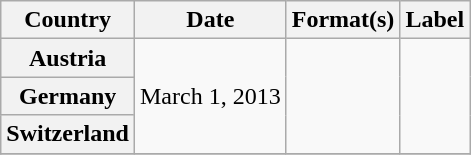<table class="wikitable plainrowheaders">
<tr>
<th scope="col">Country</th>
<th scope="col">Date</th>
<th scope="col">Format(s)</th>
<th scope="col">Label</th>
</tr>
<tr>
<th scope="row">Austria</th>
<td rowspan="3">March 1, 2013</td>
<td rowspan="3"></td>
<td rowspan="3"></td>
</tr>
<tr>
<th scope="row">Germany</th>
</tr>
<tr>
<th scope="row">Switzerland</th>
</tr>
<tr>
</tr>
</table>
